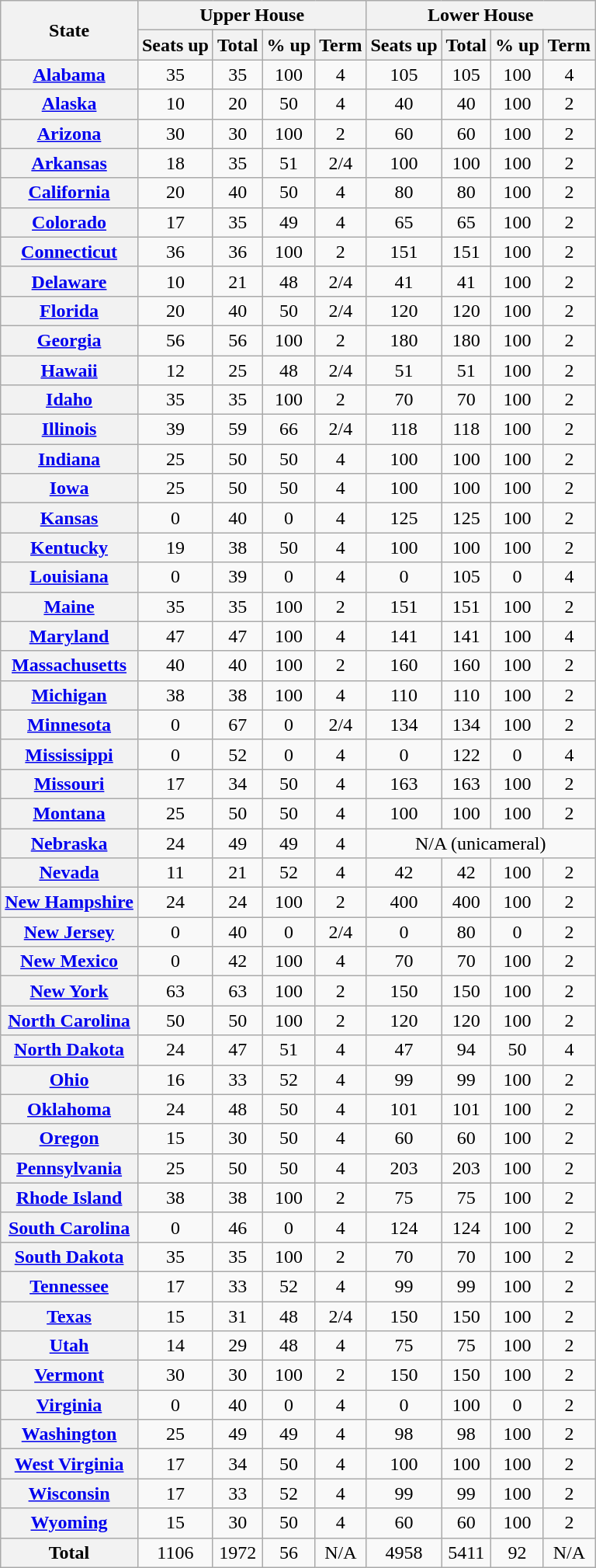<table class="wikitable sortable plainrowheaders" style="text-align: center;">
<tr>
<th rowspan=2>State</th>
<th colspan=4>Upper House</th>
<th colspan=4>Lower House</th>
</tr>
<tr>
<th>Seats up</th>
<th>Total</th>
<th>% up</th>
<th>Term</th>
<th>Seats up</th>
<th>Total</th>
<th>% up</th>
<th>Term</th>
</tr>
<tr>
<th scope="row"><a href='#'>Alabama</a></th>
<td>35</td>
<td>35</td>
<td>100</td>
<td>4</td>
<td>105</td>
<td>105</td>
<td>100</td>
<td>4</td>
</tr>
<tr>
<th scope="row"><a href='#'>Alaska</a></th>
<td>10</td>
<td>20</td>
<td>50</td>
<td>4</td>
<td>40</td>
<td>40</td>
<td>100</td>
<td>2</td>
</tr>
<tr>
<th scope="row"><a href='#'>Arizona</a></th>
<td>30</td>
<td>30</td>
<td>100</td>
<td>2</td>
<td>60</td>
<td>60</td>
<td>100</td>
<td>2</td>
</tr>
<tr>
<th scope="row"><a href='#'>Arkansas</a></th>
<td>18</td>
<td>35</td>
<td>51</td>
<td>2/4</td>
<td>100</td>
<td>100</td>
<td>100</td>
<td>2</td>
</tr>
<tr>
<th scope="row"><a href='#'>California</a></th>
<td>20</td>
<td>40</td>
<td>50</td>
<td>4</td>
<td>80</td>
<td>80</td>
<td>100</td>
<td>2</td>
</tr>
<tr>
<th scope="row"><a href='#'>Colorado</a></th>
<td>17</td>
<td>35</td>
<td>49</td>
<td>4</td>
<td>65</td>
<td>65</td>
<td>100</td>
<td>2</td>
</tr>
<tr>
<th scope="row"><a href='#'>Connecticut</a></th>
<td>36</td>
<td>36</td>
<td>100</td>
<td>2</td>
<td>151</td>
<td>151</td>
<td>100</td>
<td>2</td>
</tr>
<tr>
<th scope="row"><a href='#'>Delaware</a></th>
<td>10</td>
<td>21</td>
<td>48</td>
<td>2/4</td>
<td>41</td>
<td>41</td>
<td>100</td>
<td>2</td>
</tr>
<tr>
<th scope="row"><a href='#'>Florida</a></th>
<td>20</td>
<td>40</td>
<td>50</td>
<td>2/4</td>
<td>120</td>
<td>120</td>
<td>100</td>
<td>2</td>
</tr>
<tr>
<th scope="row"><a href='#'>Georgia</a></th>
<td>56</td>
<td>56</td>
<td>100</td>
<td>2</td>
<td>180</td>
<td>180</td>
<td>100</td>
<td>2</td>
</tr>
<tr>
<th scope="row"><a href='#'>Hawaii</a></th>
<td>12</td>
<td>25</td>
<td>48</td>
<td>2/4</td>
<td>51</td>
<td>51</td>
<td>100</td>
<td>2</td>
</tr>
<tr>
<th scope="row"><a href='#'>Idaho</a></th>
<td>35</td>
<td>35</td>
<td>100</td>
<td>2</td>
<td>70</td>
<td>70</td>
<td>100</td>
<td>2</td>
</tr>
<tr>
<th scope="row"><a href='#'>Illinois</a></th>
<td>39</td>
<td>59</td>
<td>66</td>
<td>2/4</td>
<td>118</td>
<td>118</td>
<td>100</td>
<td>2</td>
</tr>
<tr>
<th scope="row"><a href='#'>Indiana</a></th>
<td>25</td>
<td>50</td>
<td>50</td>
<td>4</td>
<td>100</td>
<td>100</td>
<td>100</td>
<td>2</td>
</tr>
<tr>
<th scope="row"><a href='#'>Iowa</a></th>
<td>25</td>
<td>50</td>
<td>50</td>
<td>4</td>
<td>100</td>
<td>100</td>
<td>100</td>
<td>2</td>
</tr>
<tr>
<th scope="row"><a href='#'>Kansas</a></th>
<td>0</td>
<td>40</td>
<td>0</td>
<td>4</td>
<td>125</td>
<td>125</td>
<td>100</td>
<td>2</td>
</tr>
<tr>
<th scope="row"><a href='#'>Kentucky</a></th>
<td>19</td>
<td>38</td>
<td>50</td>
<td>4</td>
<td>100</td>
<td>100</td>
<td>100</td>
<td>2</td>
</tr>
<tr>
<th scope="row"><a href='#'>Louisiana</a></th>
<td>0</td>
<td>39</td>
<td>0</td>
<td>4</td>
<td>0</td>
<td>105</td>
<td>0</td>
<td>4</td>
</tr>
<tr>
<th scope="row"><a href='#'>Maine</a></th>
<td>35</td>
<td>35</td>
<td>100</td>
<td>2</td>
<td>151</td>
<td>151</td>
<td>100</td>
<td>2</td>
</tr>
<tr>
<th scope="row"><a href='#'>Maryland</a></th>
<td>47</td>
<td>47</td>
<td>100</td>
<td>4</td>
<td>141</td>
<td>141</td>
<td>100</td>
<td>4</td>
</tr>
<tr>
<th scope="row"><a href='#'>Massachusetts</a></th>
<td>40</td>
<td>40</td>
<td>100</td>
<td>2</td>
<td>160</td>
<td>160</td>
<td>100</td>
<td>2</td>
</tr>
<tr>
<th scope="row"><a href='#'>Michigan</a></th>
<td>38</td>
<td>38</td>
<td>100</td>
<td>4</td>
<td>110</td>
<td>110</td>
<td>100</td>
<td>2</td>
</tr>
<tr>
<th scope="row"><a href='#'>Minnesota</a></th>
<td>0</td>
<td>67</td>
<td>0</td>
<td>2/4</td>
<td>134</td>
<td>134</td>
<td>100</td>
<td>2</td>
</tr>
<tr>
<th scope="row"><a href='#'>Mississippi</a></th>
<td>0</td>
<td>52</td>
<td>0</td>
<td>4</td>
<td>0</td>
<td>122</td>
<td>0</td>
<td>4</td>
</tr>
<tr>
<th scope="row"><a href='#'>Missouri</a></th>
<td>17</td>
<td>34</td>
<td>50</td>
<td>4</td>
<td>163</td>
<td>163</td>
<td>100</td>
<td>2</td>
</tr>
<tr>
<th scope="row"><a href='#'>Montana</a></th>
<td>25</td>
<td>50</td>
<td>50</td>
<td>4</td>
<td>100</td>
<td>100</td>
<td>100</td>
<td>2</td>
</tr>
<tr>
<th scope="row"><a href='#'>Nebraska</a></th>
<td>24</td>
<td>49</td>
<td>49</td>
<td>4</td>
<td colspan=4>N/A (unicameral)</td>
</tr>
<tr>
<th scope="row"><a href='#'>Nevada</a></th>
<td>11</td>
<td>21</td>
<td>52</td>
<td>4</td>
<td>42</td>
<td>42</td>
<td>100</td>
<td>2</td>
</tr>
<tr>
<th scope="row"><a href='#'>New Hampshire</a></th>
<td>24</td>
<td>24</td>
<td>100</td>
<td>2</td>
<td>400</td>
<td>400</td>
<td>100</td>
<td>2</td>
</tr>
<tr>
<th scope="row"><a href='#'>New Jersey</a></th>
<td>0</td>
<td>40</td>
<td>0</td>
<td>2/4</td>
<td>0</td>
<td>80</td>
<td>0</td>
<td>2</td>
</tr>
<tr>
<th scope="row"><a href='#'>New Mexico</a></th>
<td>0</td>
<td>42</td>
<td>100</td>
<td>4</td>
<td>70</td>
<td>70</td>
<td>100</td>
<td>2</td>
</tr>
<tr>
<th scope="row"><a href='#'>New York</a></th>
<td>63</td>
<td>63</td>
<td>100</td>
<td>2</td>
<td>150</td>
<td>150</td>
<td>100</td>
<td>2</td>
</tr>
<tr>
<th scope="row"><a href='#'>North Carolina</a></th>
<td>50</td>
<td>50</td>
<td>100</td>
<td>2</td>
<td>120</td>
<td>120</td>
<td>100</td>
<td>2</td>
</tr>
<tr>
<th scope="row"><a href='#'>North Dakota</a></th>
<td>24</td>
<td>47</td>
<td>51</td>
<td>4</td>
<td>47</td>
<td>94</td>
<td>50</td>
<td>4</td>
</tr>
<tr>
<th scope="row"><a href='#'>Ohio</a></th>
<td>16</td>
<td>33</td>
<td>52</td>
<td>4</td>
<td>99</td>
<td>99</td>
<td>100</td>
<td>2</td>
</tr>
<tr>
<th scope="row"><a href='#'>Oklahoma</a></th>
<td>24</td>
<td>48</td>
<td>50</td>
<td>4</td>
<td>101</td>
<td>101</td>
<td>100</td>
<td>2</td>
</tr>
<tr>
<th scope="row"><a href='#'>Oregon</a></th>
<td>15</td>
<td>30</td>
<td>50</td>
<td>4</td>
<td>60</td>
<td>60</td>
<td>100</td>
<td>2</td>
</tr>
<tr>
<th scope="row"><a href='#'>Pennsylvania</a></th>
<td>25</td>
<td>50</td>
<td>50</td>
<td>4</td>
<td>203</td>
<td>203</td>
<td>100</td>
<td>2</td>
</tr>
<tr>
<th scope="row"><a href='#'>Rhode Island</a></th>
<td>38</td>
<td>38</td>
<td>100</td>
<td>2</td>
<td>75</td>
<td>75</td>
<td>100</td>
<td>2</td>
</tr>
<tr>
<th scope="row"><a href='#'>South Carolina</a></th>
<td>0</td>
<td>46</td>
<td>0</td>
<td>4</td>
<td>124</td>
<td>124</td>
<td>100</td>
<td>2</td>
</tr>
<tr>
<th scope="row"><a href='#'>South Dakota</a></th>
<td>35</td>
<td>35</td>
<td>100</td>
<td>2</td>
<td>70</td>
<td>70</td>
<td>100</td>
<td>2</td>
</tr>
<tr>
<th scope="row"><a href='#'>Tennessee</a></th>
<td>17</td>
<td>33</td>
<td>52</td>
<td>4</td>
<td>99</td>
<td>99</td>
<td>100</td>
<td>2</td>
</tr>
<tr>
<th scope="row"><a href='#'>Texas</a></th>
<td>15</td>
<td>31</td>
<td>48</td>
<td>2/4</td>
<td>150</td>
<td>150</td>
<td>100</td>
<td>2</td>
</tr>
<tr>
<th scope="row"><a href='#'>Utah</a></th>
<td>14</td>
<td>29</td>
<td>48</td>
<td>4</td>
<td>75</td>
<td>75</td>
<td>100</td>
<td>2</td>
</tr>
<tr>
<th scope="row"><a href='#'>Vermont</a></th>
<td>30</td>
<td>30</td>
<td>100</td>
<td>2</td>
<td>150</td>
<td>150</td>
<td>100</td>
<td>2</td>
</tr>
<tr>
<th scope="row"><a href='#'>Virginia</a></th>
<td>0</td>
<td>40</td>
<td>0</td>
<td>4</td>
<td>0</td>
<td>100</td>
<td>0</td>
<td>2</td>
</tr>
<tr>
<th scope="row"><a href='#'>Washington</a></th>
<td>25</td>
<td>49</td>
<td>49</td>
<td>4</td>
<td>98</td>
<td>98</td>
<td>100</td>
<td>2</td>
</tr>
<tr>
<th scope="row"><a href='#'>West Virginia</a></th>
<td>17</td>
<td>34</td>
<td>50</td>
<td>4</td>
<td>100</td>
<td>100</td>
<td>100</td>
<td>2</td>
</tr>
<tr>
<th scope="row"><a href='#'>Wisconsin</a></th>
<td>17</td>
<td>33</td>
<td>52</td>
<td>4</td>
<td>99</td>
<td>99</td>
<td>100</td>
<td>2</td>
</tr>
<tr>
<th scope="row"><a href='#'>Wyoming</a></th>
<td>15</td>
<td>30</td>
<td>50</td>
<td>4</td>
<td>60</td>
<td>60</td>
<td>100</td>
<td>2</td>
</tr>
<tr class="sortbottom" |>
<th scope="row">Total</th>
<td>1106</td>
<td>1972</td>
<td>56</td>
<td>N/A</td>
<td>4958</td>
<td>5411</td>
<td>92</td>
<td>N/A</td>
</tr>
</table>
